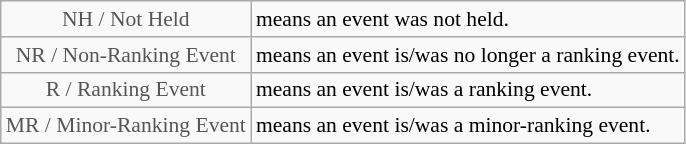<table class="wikitable" style="font-size:90%">
<tr>
<td style="text-align:center; color:#555555;" colspan="4">NH / Not Held</td>
<td>means an event was not held.</td>
</tr>
<tr>
<td style="text-align:center; color:#555555;" colspan="4">NR / Non-Ranking Event</td>
<td>means an event is/was no longer a ranking event.</td>
</tr>
<tr>
<td style="text-align:center; color:#555555;" colspan="4">R / Ranking Event</td>
<td>means an event is/was a ranking event.</td>
</tr>
<tr>
<td style="text-align:center; color:#555555;" colspan="4">MR / Minor-Ranking Event</td>
<td>means an event is/was a minor-ranking event.</td>
</tr>
</table>
